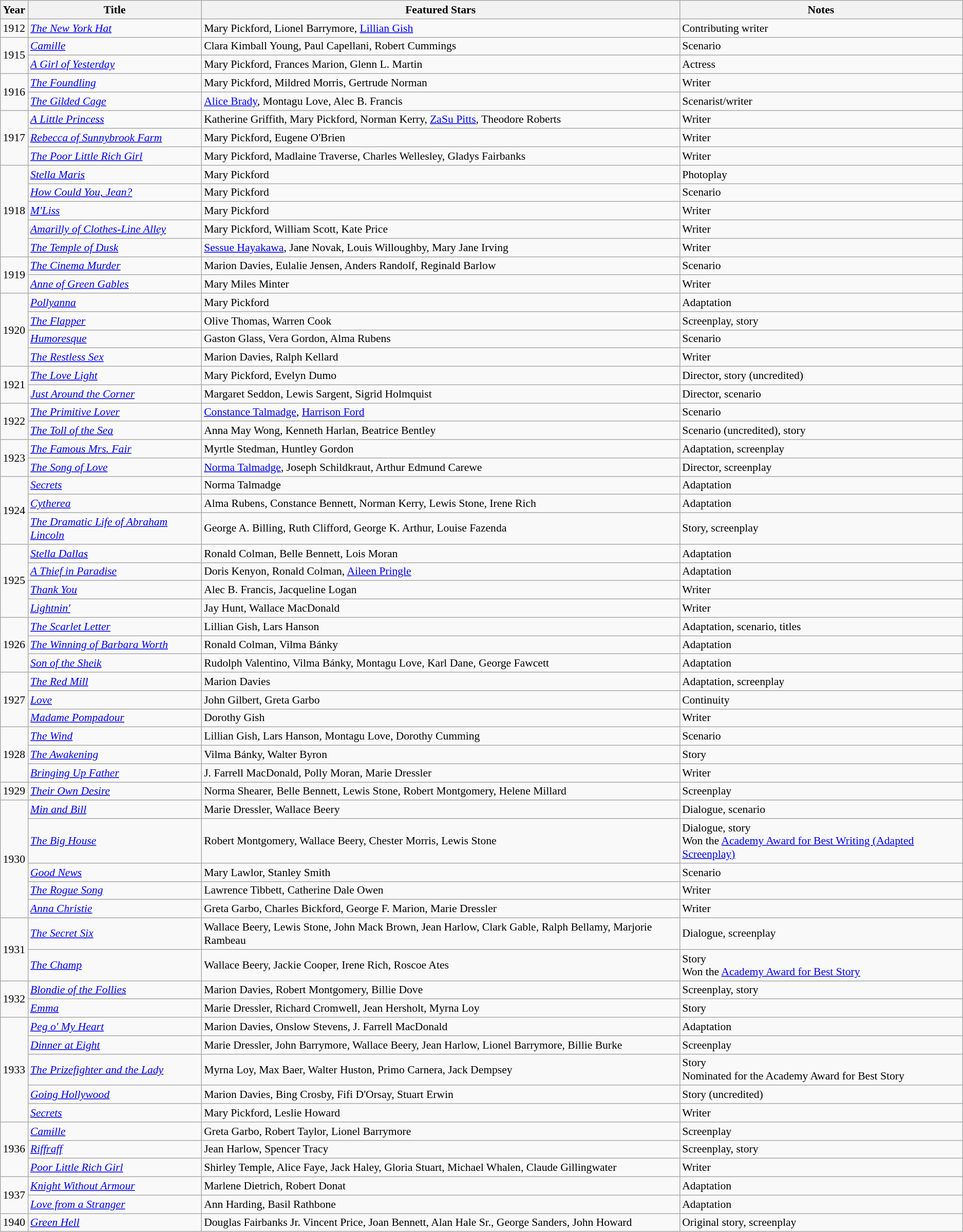<table class="wikitable" style="font-size:90%">
<tr>
<th>Year</th>
<th>Title</th>
<th>Featured Stars</th>
<th>Notes</th>
</tr>
<tr>
<td>1912</td>
<td><em><a href='#'>The New York Hat</a></em></td>
<td>Mary Pickford, Lionel Barrymore, <a href='#'>Lillian Gish</a></td>
<td>Contributing writer</td>
</tr>
<tr>
<td rowspan=2>1915</td>
<td><em><a href='#'>Camille</a></em></td>
<td>Clara Kimball Young,	Paul Capellani,	Robert Cummings</td>
<td>Scenario</td>
</tr>
<tr>
<td><em><a href='#'>A Girl of Yesterday</a></em></td>
<td>Mary Pickford, Frances Marion, Glenn L. Martin</td>
<td>Actress</td>
</tr>
<tr>
<td rowspan="2">1916</td>
<td><a href='#'><em>The Foundling</em></a></td>
<td>Mary Pickford, Mildred Morris, Gertrude Norman</td>
<td>Writer</td>
</tr>
<tr>
<td><em><a href='#'>The Gilded Cage</a></em></td>
<td><a href='#'>Alice Brady</a>, Montagu Love, Alec B. Francis</td>
<td>Scenarist/writer</td>
</tr>
<tr>
<td rowspan=3>1917</td>
<td><em><a href='#'>A Little Princess</a></em></td>
<td>Katherine Griffith, Mary Pickford, Norman Kerry, <a href='#'>ZaSu Pitts</a>, Theodore Roberts</td>
<td>Writer</td>
</tr>
<tr>
<td><em><a href='#'>Rebecca of Sunnybrook Farm</a></em></td>
<td>Mary Pickford,	Eugene O'Brien</td>
<td>Writer</td>
</tr>
<tr>
<td><em><a href='#'>The Poor Little Rich Girl</a></em></td>
<td>Mary Pickford,	Madlaine Traverse, Charles Wellesley, Gladys Fairbanks</td>
<td>Writer</td>
</tr>
<tr>
<td rowspan="5">1918</td>
<td><em><a href='#'>Stella Maris</a></em></td>
<td>Mary Pickford</td>
<td>Photoplay</td>
</tr>
<tr>
<td><em><a href='#'>How Could You, Jean?</a></em></td>
<td>Mary Pickford</td>
<td>Scenario</td>
</tr>
<tr>
<td><em><a href='#'>M'Liss</a></em></td>
<td>Mary Pickford</td>
<td>Writer</td>
</tr>
<tr>
<td><em><a href='#'>Amarilly of Clothes-Line Alley</a></em></td>
<td>Mary Pickford, William Scott, Kate Price</td>
<td>Writer</td>
</tr>
<tr>
<td><em><a href='#'>The Temple of Dusk</a></em></td>
<td><a href='#'>Sessue Hayakawa</a>, Jane Novak, Louis Willoughby, Mary Jane Irving</td>
<td>Writer</td>
</tr>
<tr>
<td rowspan=2>1919</td>
<td><em><a href='#'>The Cinema Murder</a></em></td>
<td>Marion Davies, Eulalie Jensen, Anders Randolf, Reginald Barlow</td>
<td>Scenario</td>
</tr>
<tr>
<td><em><a href='#'>Anne of Green Gables</a></em></td>
<td>Mary Miles Minter</td>
<td>Writer</td>
</tr>
<tr>
<td rowspan=4>1920</td>
<td><em><a href='#'>Pollyanna</a></em></td>
<td>Mary Pickford</td>
<td>Adaptation</td>
</tr>
<tr>
<td><em><a href='#'>The Flapper</a></em></td>
<td>Olive Thomas, Warren Cook</td>
<td>Screenplay, story</td>
</tr>
<tr>
<td><em><a href='#'>Humoresque</a></em></td>
<td>Gaston Glass, Vera Gordon, Alma Rubens</td>
<td>Scenario</td>
</tr>
<tr>
<td><em><a href='#'>The Restless Sex</a></em></td>
<td>Marion Davies, Ralph Kellard</td>
<td>Writer</td>
</tr>
<tr>
<td rowspan="2">1921</td>
<td><em><a href='#'>The Love Light</a></em></td>
<td>Mary Pickford, Evelyn Dumo</td>
<td>Director, story (uncredited)</td>
</tr>
<tr>
<td><a href='#'><em>Just Around the Corner</em></a></td>
<td>Margaret Seddon, Lewis Sargent, Sigrid Holmquist</td>
<td>Director, scenario</td>
</tr>
<tr>
<td rowspan="2">1922</td>
<td><em><a href='#'>The Primitive Lover</a></em></td>
<td><a href='#'>Constance Talmadge</a>, <a href='#'>Harrison Ford</a></td>
<td>Scenario</td>
</tr>
<tr>
<td><em><a href='#'>The Toll of the Sea</a></em></td>
<td>Anna May Wong, Kenneth Harlan, Beatrice Bentley</td>
<td>Scenario (uncredited), story</td>
</tr>
<tr>
<td rowspan="2">1923</td>
<td><em><a href='#'>The Famous Mrs. Fair</a></em></td>
<td>Myrtle Stedman, Huntley Gordon</td>
<td>Adaptation, screenplay</td>
</tr>
<tr>
<td><em><a href='#'>The Song of Love</a></em></td>
<td><a href='#'>Norma Talmadge</a>, Joseph Schildkraut, Arthur Edmund Carewe</td>
<td>Director, screenplay</td>
</tr>
<tr>
<td rowspan=3>1924</td>
<td><em><a href='#'>Secrets</a></em></td>
<td>Norma Talmadge</td>
<td>Adaptation</td>
</tr>
<tr>
<td><em><a href='#'>Cytherea</a></em></td>
<td>Alma Rubens, Constance Bennett, Norman Kerry, Lewis Stone, Irene Rich</td>
<td>Adaptation</td>
</tr>
<tr>
<td><em><a href='#'>The Dramatic Life of Abraham Lincoln</a></em></td>
<td>George A. Billing, Ruth Clifford, George K. Arthur, Louise Fazenda</td>
<td>Story, screenplay</td>
</tr>
<tr>
<td rowspan=4>1925</td>
<td><em><a href='#'>Stella Dallas</a></em></td>
<td>Ronald Colman, Belle Bennett, Lois Moran</td>
<td>Adaptation</td>
</tr>
<tr>
<td><em><a href='#'>A Thief in Paradise</a></em></td>
<td>Doris Kenyon, Ronald Colman, <a href='#'>Aileen Pringle</a></td>
<td>Adaptation</td>
</tr>
<tr>
<td><em><a href='#'>Thank You</a></em></td>
<td>Alec B. Francis, Jacqueline Logan</td>
<td>Writer</td>
</tr>
<tr>
<td><em><a href='#'>Lightnin'</a></em></td>
<td>Jay Hunt, Wallace MacDonald</td>
<td>Writer</td>
</tr>
<tr>
<td rowspan=3>1926</td>
<td><em><a href='#'>The Scarlet Letter</a></em></td>
<td>Lillian Gish, Lars Hanson</td>
<td>Adaptation, scenario, titles</td>
</tr>
<tr>
<td><em><a href='#'>The Winning of Barbara Worth</a></em></td>
<td>Ronald Colman,	Vilma Bánky</td>
<td>Adaptation</td>
</tr>
<tr>
<td><em><a href='#'>Son of the Sheik</a></em></td>
<td>Rudolph Valentino, Vilma Bánky, Montagu Love,	Karl Dane, George Fawcett</td>
<td>Adaptation</td>
</tr>
<tr>
<td rowspan=3>1927</td>
<td><em><a href='#'>The Red Mill</a></em></td>
<td>Marion Davies</td>
<td>Adaptation, screenplay</td>
</tr>
<tr>
<td><em><a href='#'>Love</a></em></td>
<td>John Gilbert, Greta Garbo</td>
<td>Continuity</td>
</tr>
<tr>
<td><em><a href='#'>Madame Pompadour</a></em></td>
<td>Dorothy Gish</td>
<td>Writer</td>
</tr>
<tr>
<td rowspan=3>1928</td>
<td><em><a href='#'>The Wind</a></em></td>
<td>Lillian Gish, Lars Hanson, Montagu Love, Dorothy Cumming</td>
<td>Scenario</td>
</tr>
<tr>
<td><em><a href='#'>The Awakening</a></em></td>
<td>Vilma Bánky, Walter Byron</td>
<td>Story</td>
</tr>
<tr>
<td><em><a href='#'>Bringing Up Father</a></em></td>
<td>J. Farrell MacDonald, Polly Moran, Marie Dressler</td>
<td>Writer</td>
</tr>
<tr>
<td>1929</td>
<td><em><a href='#'>Their Own Desire</a></em></td>
<td>Norma Shearer,	Belle Bennett, Lewis Stone, Robert Montgomery, Helene Millard</td>
<td>Screenplay</td>
</tr>
<tr>
<td rowspan=5>1930</td>
<td><em><a href='#'>Min and Bill</a></em></td>
<td>Marie Dressler, Wallace Beery</td>
<td>Dialogue, scenario</td>
</tr>
<tr>
<td><em><a href='#'>The Big House</a></em></td>
<td>Robert Montgomery, Wallace Beery, Chester Morris, Lewis Stone</td>
<td>Dialogue, story<br>Won the <a href='#'>Academy Award for Best Writing (Adapted Screenplay)</a></td>
</tr>
<tr>
<td><em><a href='#'>Good News</a></em></td>
<td>Mary Lawlor, Stanley Smith</td>
<td>Scenario</td>
</tr>
<tr>
<td><em><a href='#'>The Rogue Song</a></em></td>
<td>Lawrence Tibbett, Catherine Dale Owen</td>
<td>Writer</td>
</tr>
<tr>
<td><em><a href='#'>Anna Christie</a></em></td>
<td>Greta Garbo, Charles Bickford, George F. Marion, Marie Dressler</td>
<td>Writer</td>
</tr>
<tr>
<td rowspan="2">1931</td>
<td><em><a href='#'>The Secret Six</a></em></td>
<td>Wallace Beery,	Lewis Stone, John Mack Brown, Jean Harlow, Clark Gable, Ralph Bellamy, Marjorie Rambeau</td>
<td>Dialogue, screenplay</td>
</tr>
<tr>
<td><em><a href='#'>The Champ</a></em></td>
<td>Wallace Beery, Jackie Cooper, Irene Rich, Roscoe Ates</td>
<td>Story<br>Won the <a href='#'>Academy Award for Best Story</a></td>
</tr>
<tr>
<td rowspan=2>1932</td>
<td><em><a href='#'>Blondie of the Follies</a></em></td>
<td>Marion Davies,	Robert Montgomery, Billie Dove</td>
<td>Screenplay, story</td>
</tr>
<tr>
<td><em><a href='#'>Emma</a></em></td>
<td>Marie Dressler, Richard Cromwell, Jean Hersholt, Myrna Loy</td>
<td>Story</td>
</tr>
<tr>
<td rowspan=5>1933</td>
<td><em><a href='#'>Peg o' My Heart</a></em></td>
<td>Marion Davies,	Onslow Stevens,	J. Farrell MacDonald</td>
<td>Adaptation</td>
</tr>
<tr>
<td><em><a href='#'>Dinner at Eight</a></em></td>
<td>Marie Dressler, John Barrymore, Wallace Beery, Jean Harlow, Lionel Barrymore, Billie Burke</td>
<td>Screenplay</td>
</tr>
<tr>
<td><em><a href='#'>The Prizefighter and the Lady</a></em></td>
<td>Myrna Loy, Max Baer, Walter Huston, Primo Carnera, Jack Dempsey</td>
<td>Story<br>Nominated for the Academy Award for Best Story</td>
</tr>
<tr>
<td><em><a href='#'>Going Hollywood</a></em></td>
<td>Marion Davies,	Bing Crosby, Fifi D'Orsay, Stuart Erwin</td>
<td>Story (uncredited)</td>
</tr>
<tr>
<td><em><a href='#'>Secrets</a></em></td>
<td>Mary Pickford, Leslie Howard</td>
<td>Writer</td>
</tr>
<tr>
<td rowspan=3>1936</td>
<td><em><a href='#'>Camille</a></em></td>
<td>Greta Garbo, Robert Taylor, Lionel Barrymore</td>
<td>Screenplay</td>
</tr>
<tr>
<td><em><a href='#'>Riffraff</a></em></td>
<td>Jean Harlow, Spencer Tracy</td>
<td>Screenplay, story</td>
</tr>
<tr>
<td><em><a href='#'>Poor Little Rich Girl</a></em></td>
<td>Shirley Temple, Alice Faye, Jack Haley, Gloria Stuart, Michael Whalen, Claude Gillingwater</td>
<td>Writer</td>
</tr>
<tr>
<td rowspan=2>1937</td>
<td><em><a href='#'>Knight Without Armour</a></em></td>
<td>Marlene Dietrich, Robert Donat</td>
<td>Adaptation</td>
</tr>
<tr>
<td><em><a href='#'>Love from a Stranger</a></em></td>
<td>Ann Harding, Basil Rathbone</td>
<td>Adaptation</td>
</tr>
<tr>
<td>1940</td>
<td><em><a href='#'>Green Hell</a></em></td>
<td>Douglas Fairbanks Jr.	Vincent Price, Joan Bennett, Alan Hale Sr., George Sanders, John Howard</td>
<td>Original story, screenplay</td>
</tr>
</table>
